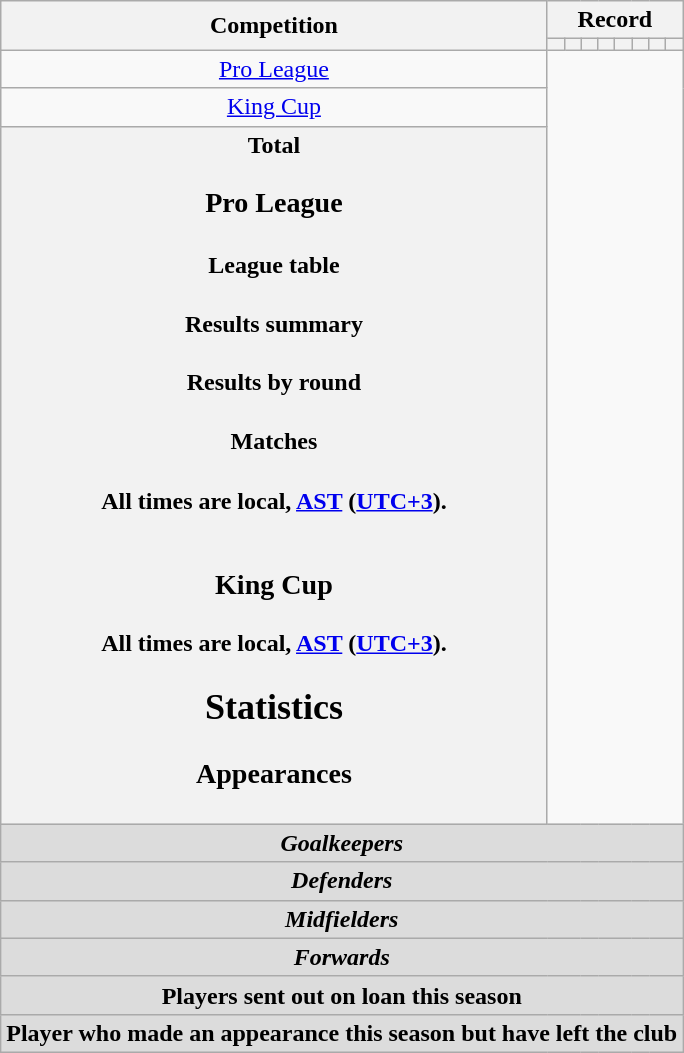<table class="wikitable" style="text-align: center">
<tr>
<th rowspan=2>Competition</th>
<th colspan=8>Record</th>
</tr>
<tr>
<th></th>
<th></th>
<th></th>
<th></th>
<th></th>
<th></th>
<th></th>
<th></th>
</tr>
<tr>
<td><a href='#'>Pro League</a><br></td>
</tr>
<tr>
<td><a href='#'>King Cup</a><br></td>
</tr>
<tr>
<th>Total<br>
<h3>Pro League</h3><h4>League table</h4><h4>Results summary</h4>
<h4>Results by round</h4><h4>Matches</h4>All times are local, <a href='#'>AST</a> (<a href='#'>UTC+3</a>).<br>


<br>
































<h3>King Cup</h3>
All times are local, <a href='#'>AST</a> (<a href='#'>UTC+3</a>).<br>
<h2>Statistics</h2><h3>Appearances</h3></th>
</tr>
<tr>
<th colspan=10 style=background:#dcdcdc; text-align:center><em>Goalkeepers</em><br>

</th>
</tr>
<tr>
<th colspan=10 style=background:#dcdcdc; text-align:center><em>Defenders</em><br>









</th>
</tr>
<tr>
<th colspan=10 style=background:#dcdcdc; text-align:center><em>Midfielders</em><br>













</th>
</tr>
<tr>
<th colspan=10 style=background:#dcdcdc; text-align:center><em>Forwards</em><br>



</th>
</tr>
<tr>
<th colspan=14 style=background:#dcdcdc; text-align:center>Players sent out on loan this season<br>

</th>
</tr>
<tr>
<th colspan=18 style=background:#dcdcdc; text-align:center>Player who made an appearance this season but have left the club<br>

</th>
</tr>
</table>
